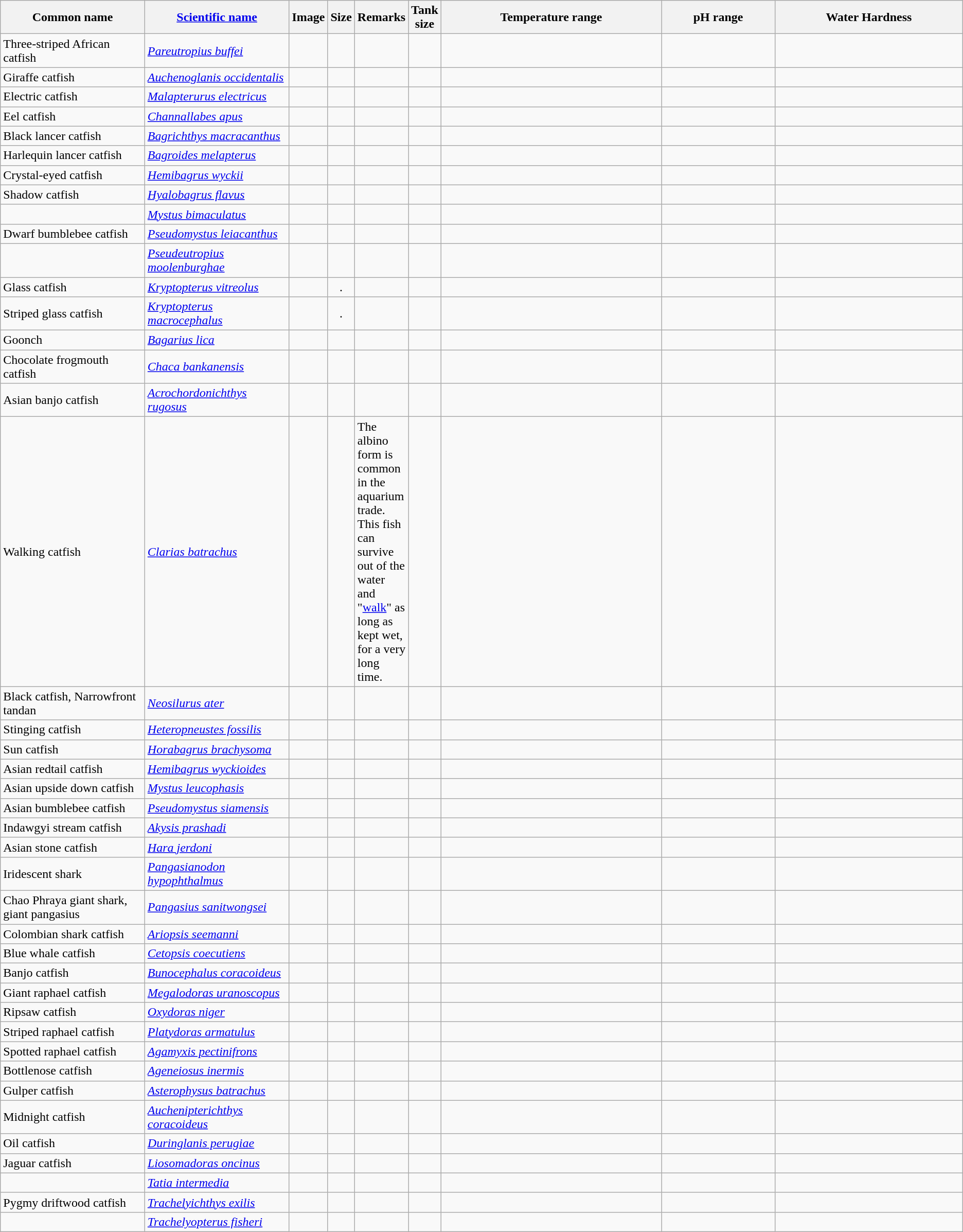<table class="wikitable sortable">
<tr>
<th width="15%">Common name</th>
<th width="15%"><a href='#'>Scientific name</a></th>
<th width="1%">Image</th>
<th width="1%">Size</th>
<th width="5%">Remarks</th>
<th width="1%">Tank size</th>
<th class="unsortable">Temperature range</th>
<th class="unsortable">pH range</th>
<th>Water Hardness</th>
</tr>
<tr>
<td>Three-striped African catfish</td>
<td><em><a href='#'>Pareutropius buffei</a></em></td>
<td></td>
<td align="center"></td>
<td></td>
<td></td>
<td></td>
<td></td>
<td></td>
</tr>
<tr>
<td>Giraffe catfish</td>
<td><em><a href='#'>Auchenoglanis occidentalis</a></em></td>
<td></td>
<td align="center"></td>
<td></td>
<td></td>
<td></td>
<td></td>
<td></td>
</tr>
<tr>
<td>Electric catfish</td>
<td><em><a href='#'>Malapterurus electricus</a></em></td>
<td></td>
<td align="center"></td>
<td></td>
<td></td>
<td></td>
<td></td>
<td></td>
</tr>
<tr>
<td>Eel catfish</td>
<td><em><a href='#'>Channallabes apus</a></em></td>
<td></td>
<td align="center"></td>
<td></td>
<td></td>
<td></td>
<td></td>
<td></td>
</tr>
<tr>
<td>Black lancer catfish</td>
<td><em><a href='#'>Bagrichthys macracanthus</a></em></td>
<td></td>
<td align="center"></td>
<td></td>
<td></td>
<td></td>
<td></td>
<td></td>
</tr>
<tr>
<td>Harlequin lancer catfish</td>
<td><em><a href='#'>Bagroides melapterus</a></em></td>
<td></td>
<td align="center"></td>
<td></td>
<td></td>
<td></td>
<td></td>
<td></td>
</tr>
<tr>
<td>Crystal-eyed catfish</td>
<td><em><a href='#'>Hemibagrus wyckii</a></em></td>
<td></td>
<td align="center"></td>
<td></td>
<td></td>
<td></td>
<td></td>
<td></td>
</tr>
<tr>
<td>Shadow catfish</td>
<td><em><a href='#'>Hyalobagrus flavus</a></em></td>
<td align="center"></td>
<td align="center"></td>
<td></td>
<td></td>
<td></td>
<td></td>
<td></td>
</tr>
<tr>
<td></td>
<td><em><a href='#'>Mystus bimaculatus</a></em></td>
<td align="center"></td>
<td align="center"></td>
<td></td>
<td></td>
<td></td>
<td></td>
<td></td>
</tr>
<tr>
<td>Dwarf bumblebee catfish</td>
<td><em><a href='#'>Pseudomystus leiacanthus</a></em></td>
<td align="center"></td>
<td align="center"></td>
<td></td>
<td></td>
<td></td>
<td></td>
<td></td>
</tr>
<tr>
<td></td>
<td><em><a href='#'>Pseudeutropius moolenburghae</a></em></td>
<td align="center"></td>
<td align="center"></td>
<td></td>
<td></td>
<td></td>
<td></td>
<td></td>
</tr>
<tr>
<td>Glass catfish</td>
<td><em><a href='#'>Kryptopterus vitreolus</a></em></td>
<td align="center"></td>
<td align="center">.</td>
<td></td>
<td></td>
<td></td>
<td></td>
<td></td>
</tr>
<tr>
<td>Striped glass catfish</td>
<td><em><a href='#'>Kryptopterus macrocephalus</a></em></td>
<td></td>
<td align="center">.</td>
<td></td>
<td></td>
<td></td>
<td></td>
<td></td>
</tr>
<tr>
<td>Goonch</td>
<td><em><a href='#'>Bagarius lica</a></em></td>
<td align="center"></td>
<td align="center"></td>
<td></td>
<td></td>
<td></td>
<td></td>
<td></td>
</tr>
<tr>
<td>Chocolate frogmouth catfish</td>
<td><em><a href='#'>Chaca bankanensis</a></em></td>
<td align="center"></td>
<td align="center"></td>
<td></td>
<td></td>
<td></td>
<td></td>
<td></td>
</tr>
<tr>
<td>Asian banjo catfish</td>
<td><em><a href='#'>Acrochordonichthys rugosus</a></em></td>
<td align="center"></td>
<td align="center"></td>
<td></td>
<td></td>
<td></td>
<td></td>
<td></td>
</tr>
<tr>
<td>Walking catfish</td>
<td><em><a href='#'>Clarias batrachus</a></em></td>
<td align="center"></td>
<td align="center"></td>
<td>The albino form is common in the aquarium trade. This fish can survive out of the water and "<a href='#'>walk</a>" as long as kept wet, for a very long time.</td>
<td></td>
<td></td>
<td></td>
<td></td>
</tr>
<tr>
<td>Black catfish, Narrowfront tandan</td>
<td><em><a href='#'>Neosilurus ater</a></em></td>
<td align="center"></td>
<td align="center"></td>
<td></td>
<td></td>
<td></td>
<td></td>
<td></td>
</tr>
<tr>
<td>Stinging catfish</td>
<td><em><a href='#'>Heteropneustes fossilis</a></em></td>
<td align="center"></td>
<td align="center"></td>
<td></td>
<td></td>
<td></td>
<td></td>
<td></td>
</tr>
<tr>
<td>Sun catfish</td>
<td><em><a href='#'>Horabagrus brachysoma</a></em></td>
<td align="center"></td>
<td align="center"></td>
<td></td>
<td></td>
<td></td>
<td></td>
<td></td>
</tr>
<tr>
<td>Asian redtail catfish</td>
<td><em><a href='#'>Hemibagrus wyckioides</a></em></td>
<td></td>
<td align="center"></td>
<td></td>
<td></td>
<td></td>
<td></td>
<td></td>
</tr>
<tr>
<td>Asian upside down catfish</td>
<td><em><a href='#'>Mystus leucophasis</a></em></td>
<td align="center"></td>
<td align="center"></td>
<td></td>
<td></td>
<td></td>
<td></td>
<td></td>
</tr>
<tr>
<td>Asian bumblebee catfish</td>
<td><em><a href='#'>Pseudomystus siamensis</a></em></td>
<td align="center"></td>
<td align="center"></td>
<td></td>
<td></td>
<td></td>
<td></td>
<td></td>
</tr>
<tr>
<td>Indawgyi stream catfish</td>
<td><em><a href='#'>Akysis prashadi</a></em></td>
<td align="center"></td>
<td align="center"></td>
<td></td>
<td></td>
<td></td>
<td></td>
<td></td>
</tr>
<tr>
<td>Asian stone catfish</td>
<td><em><a href='#'>Hara jerdoni</a></em></td>
<td align="center"></td>
<td align="center"></td>
<td></td>
<td></td>
<td></td>
<td></td>
<td></td>
</tr>
<tr>
<td>Iridescent shark</td>
<td><em><a href='#'>Pangasianodon hypophthalmus</a></em></td>
<td align="center"></td>
<td align="center"></td>
<td></td>
<td></td>
<td></td>
<td></td>
<td></td>
</tr>
<tr>
<td>Chao Phraya giant shark, giant pangasius</td>
<td><em><a href='#'>Pangasius sanitwongsei</a></em></td>
<td></td>
<td align="center"></td>
<td></td>
<td></td>
<td></td>
<td></td>
<td></td>
</tr>
<tr>
<td>Colombian shark catfish</td>
<td><em><a href='#'>Ariopsis seemanni</a></em></td>
<td align="center"></td>
<td align="center"></td>
<td></td>
<td></td>
<td></td>
<td></td>
<td></td>
</tr>
<tr>
<td>Blue whale catfish</td>
<td><em><a href='#'>Cetopsis coecutiens</a></em></td>
<td align="center"></td>
<td align="center"></td>
<td></td>
<td></td>
<td></td>
<td></td>
<td></td>
</tr>
<tr>
<td>Banjo catfish</td>
<td><em><a href='#'>Bunocephalus coracoideus</a></em></td>
<td align="center"></td>
<td align="center"></td>
<td></td>
<td></td>
<td></td>
<td></td>
<td></td>
</tr>
<tr>
<td>Giant raphael catfish</td>
<td><em><a href='#'>Megalodoras uranoscopus</a></em></td>
<td align="center"></td>
<td align="center"></td>
<td></td>
<td></td>
<td></td>
<td></td>
<td></td>
</tr>
<tr>
<td>Ripsaw catfish</td>
<td><em><a href='#'>Oxydoras niger</a></em></td>
<td align="center"></td>
<td align="center"></td>
<td></td>
<td></td>
<td></td>
<td></td>
<td></td>
</tr>
<tr>
<td>Striped raphael catfish</td>
<td><em><a href='#'>Platydoras armatulus</a></em></td>
<td align="center"></td>
<td align="center"></td>
<td></td>
<td></td>
<td></td>
<td></td>
<td></td>
</tr>
<tr>
<td>Spotted raphael catfish</td>
<td><em><a href='#'>Agamyxis pectinifrons</a></em></td>
<td align="center"></td>
<td align="center"></td>
<td></td>
<td></td>
<td></td>
<td></td>
<td></td>
</tr>
<tr>
<td>Bottlenose catfish</td>
<td><em><a href='#'>Ageneiosus inermis</a></em></td>
<td align="center"></td>
<td align="center"></td>
<td></td>
<td></td>
<td></td>
<td></td>
<td></td>
</tr>
<tr>
<td>Gulper catfish</td>
<td><em><a href='#'>Asterophysus batrachus</a></em></td>
<td align="center"></td>
<td align="center"></td>
<td></td>
<td></td>
<td></td>
<td></td>
<td></td>
</tr>
<tr>
<td>Midnight catfish</td>
<td><em><a href='#'>Auchenipterichthys coracoideus</a></em></td>
<td align="center"></td>
<td align="center"></td>
<td></td>
<td></td>
<td></td>
<td></td>
<td></td>
</tr>
<tr>
<td>Oil catfish</td>
<td><em><a href='#'>Duringlanis perugiae</a></em></td>
<td align="center"></td>
<td align="center"></td>
<td></td>
<td></td>
<td></td>
<td></td>
<td></td>
</tr>
<tr>
<td>Jaguar catfish</td>
<td><em><a href='#'>Liosomadoras oncinus</a></em></td>
<td align="center"></td>
<td align="center"></td>
<td></td>
<td></td>
<td></td>
<td></td>
<td></td>
</tr>
<tr>
<td></td>
<td><em><a href='#'>Tatia intermedia</a></em></td>
<td align="center"></td>
<td align="center"></td>
<td></td>
<td></td>
<td></td>
<td></td>
<td></td>
</tr>
<tr>
<td>Pygmy driftwood catfish</td>
<td><em><a href='#'>Trachelyichthys exilis</a></em></td>
<td align="center"></td>
<td align="center"></td>
<td></td>
<td></td>
<td></td>
<td></td>
<td></td>
</tr>
<tr>
<td></td>
<td><em><a href='#'>Trachelyopterus fisheri</a></em></td>
<td align="center"></td>
<td align="center"></td>
<td></td>
<td></td>
<td></td>
<td></td>
<td></td>
</tr>
</table>
